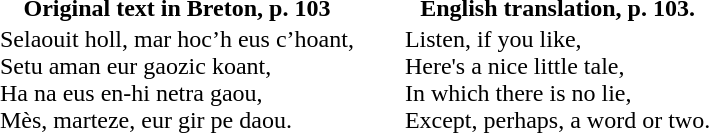<table class="center">
<tr>
<th style="text-align: center;">Original text in Breton, p. 103</th>
<th style="text-align: center;">English translation, p. 103.</th>
</tr>
<tr>
<td style="padding: 0 1em;">Selaouit holl, mar hoc’h eus c’hoant,<br>Setu aman eur gaozic koant,<br>Ha na eus en-hi netra gaou,<br>Mès, marteze, eur gir pe daou.</td>
<td style="padding: 0 1em;">Listen, if you like,<br>Here's a nice little tale,<br>In which there is no lie,<br>Except, perhaps, a word or two.</td>
</tr>
</table>
